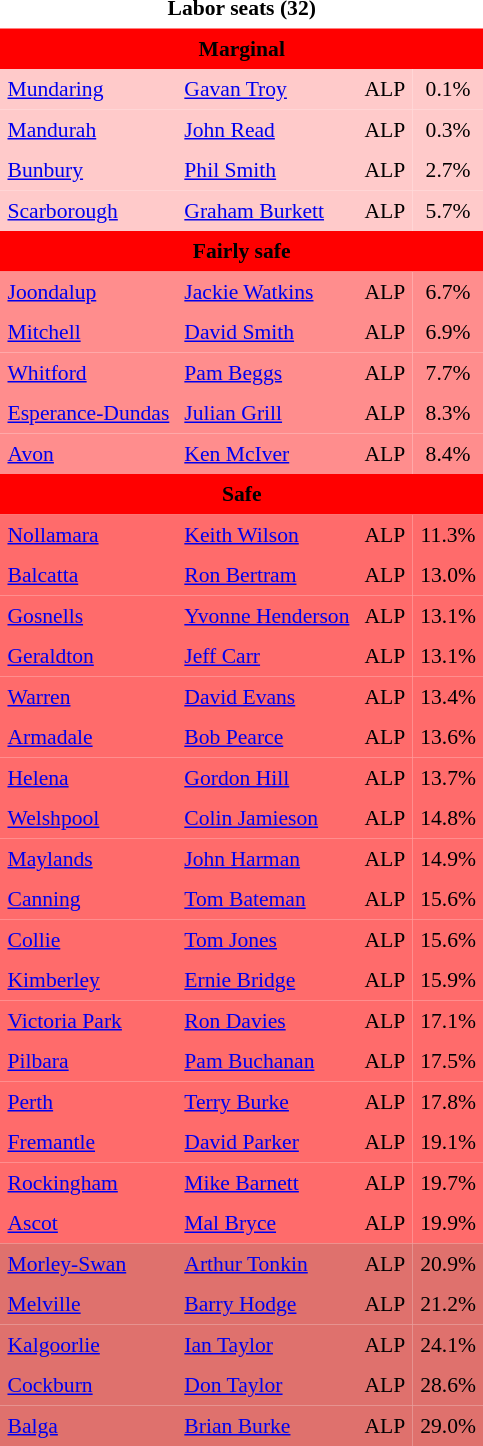<table class="toccolours" cellpadding="5" cellspacing="0" style="float:left; margin-right:.5em; margin-top:.4em; font-size:90%;">
<tr>
<td COLSPAN=4 align="center"><strong>Labor seats (32)</strong></td>
</tr>
<tr>
<td COLSPAN=4 align="center" bgcolor="red"><span><strong>Marginal</strong></span></td>
</tr>
<tr>
<td align="left" bgcolor="FFCACA"><a href='#'>Mundaring</a></td>
<td align="left" bgcolor="FFCACA"><a href='#'>Gavan Troy</a></td>
<td align="left" bgcolor="FFCACA">ALP</td>
<td align="center" bgcolor="FFCACA">0.1%</td>
</tr>
<tr>
<td align="left" bgcolor="FFCACA"><a href='#'>Mandurah</a></td>
<td align="left" bgcolor="FFCACA"><a href='#'>John Read</a></td>
<td align="left" bgcolor="FFCACA">ALP</td>
<td align="center" bgcolor="FFCACA">0.3%</td>
</tr>
<tr>
<td align="left" bgcolor="FFCACA"><a href='#'>Bunbury</a></td>
<td align="left" bgcolor="FFCACA"><a href='#'>Phil Smith</a></td>
<td align="left" bgcolor="FFCACA">ALP</td>
<td align="center" bgcolor="FFCACA">2.7%</td>
</tr>
<tr>
<td align="left" bgcolor="FFCACA"><a href='#'>Scarborough</a></td>
<td align="left" bgcolor="FFCACA"><a href='#'>Graham Burkett</a></td>
<td align="left" bgcolor="FFCACA">ALP</td>
<td align="center" bgcolor="FFCACA">5.7%</td>
</tr>
<tr>
<td COLSPAN=4 align="center" bgcolor="red"><span><strong>Fairly safe</strong></span></td>
</tr>
<tr>
<td align="left" bgcolor="FF8D8D"><a href='#'>Joondalup</a></td>
<td align="left" bgcolor="FF8D8D"><a href='#'>Jackie Watkins</a></td>
<td align="left" bgcolor="FF8D8D">ALP</td>
<td align="center" bgcolor="FF8D8D">6.7%</td>
</tr>
<tr>
<td align="left" bgcolor="FF8D8D"><a href='#'>Mitchell</a></td>
<td align="left" bgcolor="FF8D8D"><a href='#'>David Smith</a></td>
<td align="left" bgcolor="FF8D8D">ALP</td>
<td align="center" bgcolor="FF8D8D">6.9%</td>
</tr>
<tr>
<td align="left" bgcolor="FF8D8D"><a href='#'>Whitford</a></td>
<td align="left" bgcolor="FF8D8D"><a href='#'>Pam Beggs</a></td>
<td align="left" bgcolor="FF8D8D">ALP</td>
<td align="center" bgcolor="FF8D8D">7.7%</td>
</tr>
<tr>
<td align="left" bgcolor="FF8D8D"><a href='#'>Esperance-Dundas</a></td>
<td align="left" bgcolor="FF8D8D"><a href='#'>Julian Grill</a></td>
<td align="left" bgcolor="FF8D8D">ALP</td>
<td align="center" bgcolor="FF8D8D">8.3%</td>
</tr>
<tr>
<td align="left" bgcolor="FF8D8D"><a href='#'>Avon</a></td>
<td align="left" bgcolor="FF8D8D"><a href='#'>Ken McIver</a></td>
<td align="left" bgcolor="FF8D8D">ALP</td>
<td align="center" bgcolor="FF8D8D">8.4%</td>
</tr>
<tr>
<td COLSPAN=4 align="center" bgcolor="red"><span><strong>Safe</strong></span></td>
</tr>
<tr>
<td align="left" bgcolor="FF6B6B"><a href='#'>Nollamara</a></td>
<td align="left" bgcolor="FF6B6B"><a href='#'>Keith Wilson</a></td>
<td align="left" bgcolor="FF6B6B">ALP</td>
<td align="center" bgcolor="FF6B6B">11.3%</td>
</tr>
<tr>
<td align="left" bgcolor="FF6B6B"><a href='#'>Balcatta</a></td>
<td align="left" bgcolor="FF6B6B"><a href='#'>Ron Bertram</a></td>
<td align="left" bgcolor="FF6B6B">ALP</td>
<td align="center" bgcolor="FF6B6B">13.0%</td>
</tr>
<tr>
<td align="left" bgcolor="FF6B6B"><a href='#'>Gosnells</a></td>
<td align="left" bgcolor="FF6B6B"><a href='#'>Yvonne Henderson</a></td>
<td align="left" bgcolor="FF6B6B">ALP</td>
<td align="center" bgcolor="FF6B6B">13.1%</td>
</tr>
<tr>
<td align="left" bgcolor="FF6B6B"><a href='#'>Geraldton</a></td>
<td align="left" bgcolor="FF6B6B"><a href='#'>Jeff Carr</a></td>
<td align="left" bgcolor="FF6B6B">ALP</td>
<td align="center" bgcolor="FF6B6B">13.1%</td>
</tr>
<tr>
<td align="left" bgcolor="FF6B6B"><a href='#'>Warren</a></td>
<td align="left" bgcolor="FF6B6B"><a href='#'>David Evans</a></td>
<td align="left" bgcolor="FF6B6B">ALP</td>
<td align="center" bgcolor="FF6B6B">13.4%</td>
</tr>
<tr>
<td align="left" bgcolor="FF6B6B"><a href='#'>Armadale</a></td>
<td align="left" bgcolor="FF6B6B"><a href='#'>Bob Pearce</a></td>
<td align="left" bgcolor="FF6B6B">ALP</td>
<td align="center" bgcolor="FF6B6B">13.6%</td>
</tr>
<tr>
<td align="left" bgcolor="FF6B6B"><a href='#'>Helena</a></td>
<td align="left" bgcolor="FF6B6B"><a href='#'>Gordon Hill</a></td>
<td align="left" bgcolor="FF6B6B">ALP</td>
<td align="center" bgcolor="FF6B6B">13.7%</td>
</tr>
<tr>
<td align="left" bgcolor="FF6B6B"><a href='#'>Welshpool</a></td>
<td align="left" bgcolor="FF6B6B"><a href='#'>Colin Jamieson</a></td>
<td align="left" bgcolor="FF6B6B">ALP</td>
<td align="center" bgcolor="FF6B6B">14.8%</td>
</tr>
<tr>
<td align="left" bgcolor="FF6B6B"><a href='#'>Maylands</a></td>
<td align="left" bgcolor="FF6B6B"><a href='#'>John Harman</a></td>
<td align="left" bgcolor="FF6B6B">ALP</td>
<td align="center" bgcolor="FF6B6B">14.9%</td>
</tr>
<tr>
<td align="left" bgcolor="FF6B6B"><a href='#'>Canning</a></td>
<td align="left" bgcolor="FF6B6B"><a href='#'>Tom Bateman</a></td>
<td align="left" bgcolor="FF6B6B">ALP</td>
<td align="center" bgcolor="FF6B6B">15.6%</td>
</tr>
<tr>
<td align="left" bgcolor="FF6B6B"><a href='#'>Collie</a></td>
<td align="left" bgcolor="FF6B6B"><a href='#'>Tom Jones</a></td>
<td align="left" bgcolor="FF6B6B">ALP</td>
<td align="center" bgcolor="FF6B6B">15.6%</td>
</tr>
<tr>
<td align="left" bgcolor="FF6B6B"><a href='#'>Kimberley</a></td>
<td align="left" bgcolor="FF6B6B"><a href='#'>Ernie Bridge</a></td>
<td align="left" bgcolor="FF6B6B">ALP</td>
<td align="center" bgcolor="FF6B6B">15.9%</td>
</tr>
<tr>
<td align="left" bgcolor="FF6B6B"><a href='#'>Victoria Park</a></td>
<td align="left" bgcolor="FF6B6B"><a href='#'>Ron Davies</a></td>
<td align="left" bgcolor="FF6B6B">ALP</td>
<td align="center" bgcolor="FF6B6B">17.1%</td>
</tr>
<tr>
<td align="left" bgcolor="FF6B6B"><a href='#'>Pilbara</a></td>
<td align="left" bgcolor="FF6B6B"><a href='#'>Pam Buchanan</a></td>
<td align="left" bgcolor="FF6B6B">ALP</td>
<td align="center" bgcolor="FF6B6B">17.5%</td>
</tr>
<tr>
<td align="left" bgcolor="FF6B6B"><a href='#'>Perth</a></td>
<td align="left" bgcolor="FF6B6B"><a href='#'>Terry Burke</a></td>
<td align="left" bgcolor="FF6B6B">ALP</td>
<td align="center" bgcolor="FF6B6B">17.8%</td>
</tr>
<tr>
<td align="left" bgcolor="FF6B6B"><a href='#'>Fremantle</a></td>
<td align="left" bgcolor="FF6B6B"><a href='#'>David Parker</a></td>
<td align="left" bgcolor="FF6B6B">ALP</td>
<td align="center" bgcolor="FF6B6B">19.1%</td>
</tr>
<tr>
<td align="left" bgcolor="FF6B6B"><a href='#'>Rockingham</a></td>
<td align="left" bgcolor="FF6B6B"><a href='#'>Mike Barnett</a></td>
<td align="left" bgcolor="FF6B6B">ALP</td>
<td align="center" bgcolor="FF6B6B">19.7%</td>
</tr>
<tr>
<td align="left" bgcolor="FF6B6B"><a href='#'>Ascot</a></td>
<td align="left" bgcolor="FF6B6B"><a href='#'>Mal Bryce</a></td>
<td align="left" bgcolor="FF6B6B">ALP</td>
<td align="center" bgcolor="FF6B6B">19.9%</td>
</tr>
<tr>
<td align="left" bgcolor="DF716D"><a href='#'>Morley-Swan</a></td>
<td align="left" bgcolor="DF716D"><a href='#'>Arthur Tonkin</a></td>
<td align="left" bgcolor="DF716D">ALP</td>
<td align="center" bgcolor="DF716D">20.9%</td>
</tr>
<tr>
<td align="left" bgcolor="DF716D"><a href='#'>Melville</a></td>
<td align="left" bgcolor="DF716D"><a href='#'>Barry Hodge</a></td>
<td align="left" bgcolor="DF716D">ALP</td>
<td align="center" bgcolor="DF716D">21.2%</td>
</tr>
<tr>
<td align="left" bgcolor="DF716D"><a href='#'>Kalgoorlie</a></td>
<td align="left" bgcolor="DF716D"><a href='#'>Ian Taylor</a></td>
<td align="left" bgcolor="DF716D">ALP</td>
<td align="center" bgcolor="DF716D">24.1%</td>
</tr>
<tr>
<td align="left" bgcolor="DF716D"><a href='#'>Cockburn</a></td>
<td align="left" bgcolor="DF716D"><a href='#'>Don Taylor</a></td>
<td align="left" bgcolor="DF716D">ALP</td>
<td align="center" bgcolor="DF716D">28.6%</td>
</tr>
<tr>
<td align="left" bgcolor="DF716D"><a href='#'>Balga</a></td>
<td align="left" bgcolor="DF716D"><a href='#'>Brian Burke</a></td>
<td align="left" bgcolor="DF716D">ALP</td>
<td align="center" bgcolor="DF716D">29.0%</td>
</tr>
<tr>
</tr>
</table>
